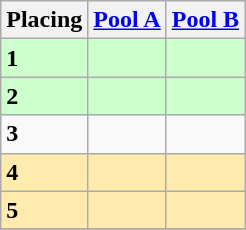<table class=wikitable style="border:1px solid #AAAAAA;">
<tr>
<th>Placing</th>
<th><a href='#'>Pool A</a></th>
<th><a href='#'>Pool B</a></th>
</tr>
<tr style="background: #ccffcc;">
<td><strong>1</strong></td>
<td></td>
<td></td>
</tr>
<tr style="background: #ccffcc;">
<td><strong>2</strong></td>
<td></td>
<td></td>
</tr>
<tr>
<td><strong>3</strong></td>
<td> </td>
<td></td>
</tr>
<tr style="background: #ffebad;">
<td><strong>4</strong></td>
<td></td>
<td></td>
</tr>
<tr style="background: #ffebad;">
<td><strong>5</strong></td>
<td></td>
<td></td>
</tr>
<tr>
</tr>
</table>
